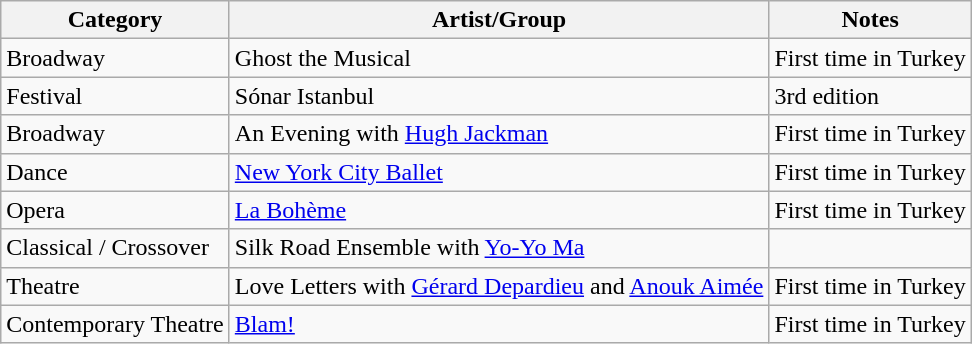<table class="wikitable">
<tr>
<th>Category</th>
<th>Artist/Group</th>
<th>Notes</th>
</tr>
<tr>
<td>Broadway</td>
<td>Ghost the Musical</td>
<td>First time in Turkey</td>
</tr>
<tr>
<td>Festival</td>
<td>Sónar Istanbul</td>
<td>3rd edition</td>
</tr>
<tr>
<td>Broadway</td>
<td>An Evening with <a href='#'>Hugh Jackman</a></td>
<td>First time in Turkey</td>
</tr>
<tr>
<td>Dance</td>
<td><a href='#'>New York City Ballet</a></td>
<td>First time in Turkey</td>
</tr>
<tr>
<td>Opera</td>
<td><a href='#'>La Bohème</a></td>
<td>First time in Turkey</td>
</tr>
<tr>
<td>Classical / Crossover</td>
<td>Silk Road Ensemble with <a href='#'>Yo-Yo Ma</a></td>
<td></td>
</tr>
<tr>
<td>Theatre</td>
<td>Love Letters with <a href='#'>Gérard Depardieu</a> and <a href='#'>Anouk Aimée</a></td>
<td>First time in Turkey</td>
</tr>
<tr>
<td>Contemporary Theatre</td>
<td><a href='#'>Blam!</a></td>
<td>First time in Turkey</td>
</tr>
</table>
